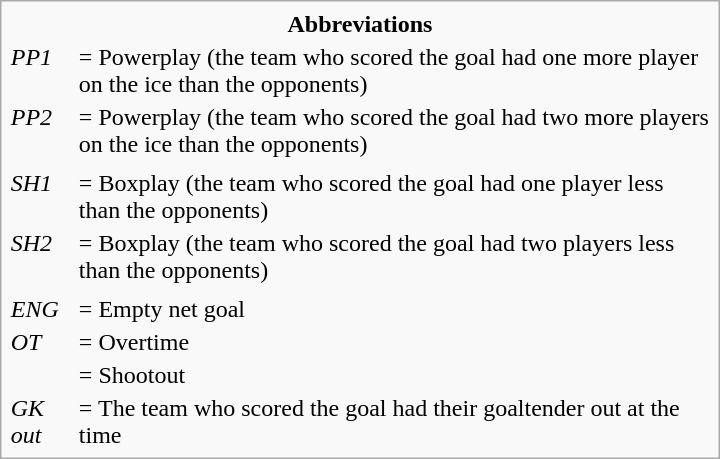<table class="infobox" style="width: 30em;">
<tr>
<th colspan=2>Abbreviations</th>
</tr>
<tr>
<td><em>PP1</em></td>
<td>= Powerplay (the team who scored the goal had one more player on the ice than the opponents)</td>
</tr>
<tr>
<td><em>PP2</em></td>
<td>= Powerplay (the team who scored the goal had two more players on the ice than the opponents)</td>
</tr>
<tr>
<td></td>
</tr>
<tr>
<td><em>SH1</em></td>
<td>= Boxplay (the team who scored the goal had one player less than the opponents)</td>
</tr>
<tr>
<td><em>SH2</em></td>
<td>= Boxplay (the team who scored the goal had two players less than the opponents)</td>
</tr>
<tr>
<td></td>
</tr>
<tr>
<td><em>ENG</em></td>
<td>= Empty net goal</td>
</tr>
<tr>
<td><em>OT</em></td>
<td>= Overtime</td>
</tr>
<tr>
<td></td>
<td>= Shootout</td>
</tr>
<tr>
<td><em>GK out</em></td>
<td>= The team who scored the goal had their goaltender out at the time</td>
</tr>
</table>
